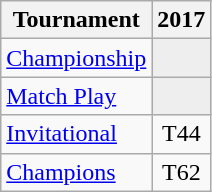<table class="wikitable" style="text-align:center;">
<tr>
<th>Tournament</th>
<th>2017</th>
</tr>
<tr>
<td align="left"><a href='#'>Championship</a></td>
<td style="background:#eeeeee;"></td>
</tr>
<tr>
<td align="left"><a href='#'>Match Play</a></td>
<td style="background:#eeeeee;"></td>
</tr>
<tr>
<td align="left"><a href='#'>Invitational</a></td>
<td>T44</td>
</tr>
<tr>
<td align="left"><a href='#'>Champions</a></td>
<td>T62</td>
</tr>
</table>
